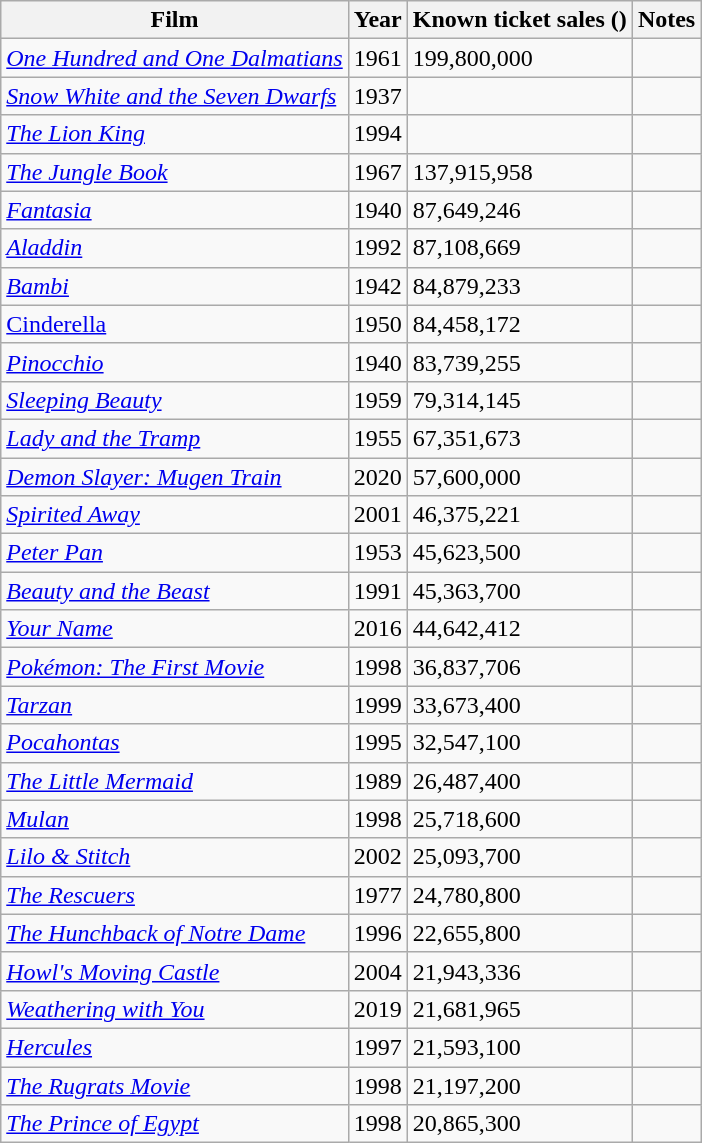<table class="wikitable nowrap sortable mw-datatable" id="Gross">
<tr>
<th>Film</th>
<th>Year</th>
<th>Known ticket sales ()</th>
<th>Notes</th>
</tr>
<tr>
<td><em><a href='#'>One Hundred and One Dalmatians</a></em></td>
<td>1961</td>
<td>199,800,000</td>
<td></td>
</tr>
<tr>
<td><em><a href='#'>Snow White and the Seven Dwarfs</a></em></td>
<td>1937</td>
<td></td>
<td></td>
</tr>
<tr>
<td><em><a href='#'>The Lion King</a></em></td>
<td>1994</td>
<td></td>
<td></td>
</tr>
<tr>
<td><em><a href='#'>The Jungle Book</a></em></td>
<td>1967</td>
<td>137,915,958</td>
<td></td>
</tr>
<tr>
<td><em><a href='#'>Fantasia</a></em></td>
<td>1940</td>
<td>87,649,246</td>
<td></td>
</tr>
<tr>
<td><em><a href='#'>Aladdin</a></em></td>
<td>1992</td>
<td>87,108,669</td>
<td></td>
</tr>
<tr>
<td><em><a href='#'>Bambi</a></em></td>
<td>1942</td>
<td>84,879,233</td>
<td></td>
</tr>
<tr>
<td><em><a href='#'></em>Cinderella<em></a></em></td>
<td>1950</td>
<td>84,458,172</td>
<td></td>
</tr>
<tr>
<td><em><a href='#'>Pinocchio</a></em></td>
<td>1940</td>
<td>83,739,255</td>
<td></td>
</tr>
<tr>
<td><em><a href='#'>Sleeping Beauty</a></em></td>
<td>1959</td>
<td>79,314,145</td>
<td></td>
</tr>
<tr>
<td><em><a href='#'>Lady and the Tramp</a></em></td>
<td>1955</td>
<td>67,351,673</td>
<td></td>
</tr>
<tr>
<td><em><a href='#'>Demon Slayer: Mugen Train</a></em></td>
<td>2020</td>
<td>57,600,000</td>
<td></td>
</tr>
<tr>
<td><em><a href='#'>Spirited Away</a></em></td>
<td>2001</td>
<td>46,375,221</td>
<td></td>
</tr>
<tr>
<td><em><a href='#'>Peter Pan</a></em></td>
<td>1953</td>
<td>45,623,500</td>
<td></td>
</tr>
<tr>
<td><a href='#'><em>Beauty and the Beast</em></a></td>
<td>1991</td>
<td>45,363,700</td>
<td></td>
</tr>
<tr>
<td><em><a href='#'>Your Name</a></em></td>
<td>2016</td>
<td>44,642,412</td>
<td></td>
</tr>
<tr>
<td><em><a href='#'>Pokémon: The First Movie</a></em></td>
<td>1998</td>
<td>36,837,706</td>
<td></td>
</tr>
<tr>
<td><a href='#'><em>Tarzan</em></a></td>
<td>1999</td>
<td>33,673,400</td>
<td></td>
</tr>
<tr>
<td><a href='#'><em>Pocahontas</em></a></td>
<td>1995</td>
<td>32,547,100</td>
<td></td>
</tr>
<tr>
<td><a href='#'><em>The Little Mermaid</em></a></td>
<td>1989</td>
<td>26,487,400</td>
<td></td>
</tr>
<tr>
<td><a href='#'><em>Mulan</em></a></td>
<td>1998</td>
<td>25,718,600</td>
<td></td>
</tr>
<tr>
<td><em><a href='#'>Lilo & Stitch</a></em></td>
<td>2002</td>
<td>25,093,700</td>
<td></td>
</tr>
<tr>
<td><em><a href='#'>The Rescuers</a></em></td>
<td>1977</td>
<td>24,780,800</td>
<td></td>
</tr>
<tr>
<td><a href='#'><em>The Hunchback of Notre Dame</em></a></td>
<td>1996</td>
<td>22,655,800</td>
<td></td>
</tr>
<tr>
<td><em><a href='#'>Howl's Moving Castle</a></em></td>
<td>2004</td>
<td>21,943,336</td>
<td></td>
</tr>
<tr>
<td><em><a href='#'>Weathering with You</a></em></td>
<td>2019</td>
<td>21,681,965</td>
<td></td>
</tr>
<tr>
<td><a href='#'><em>Hercules</em></a></td>
<td>1997</td>
<td>21,593,100</td>
<td></td>
</tr>
<tr>
<td><em><a href='#'>The Rugrats Movie</a></em></td>
<td>1998</td>
<td>21,197,200</td>
<td></td>
</tr>
<tr>
<td><em><a href='#'>The Prince of Egypt</a></em></td>
<td>1998</td>
<td>20,865,300</td>
<td></td>
</tr>
</table>
